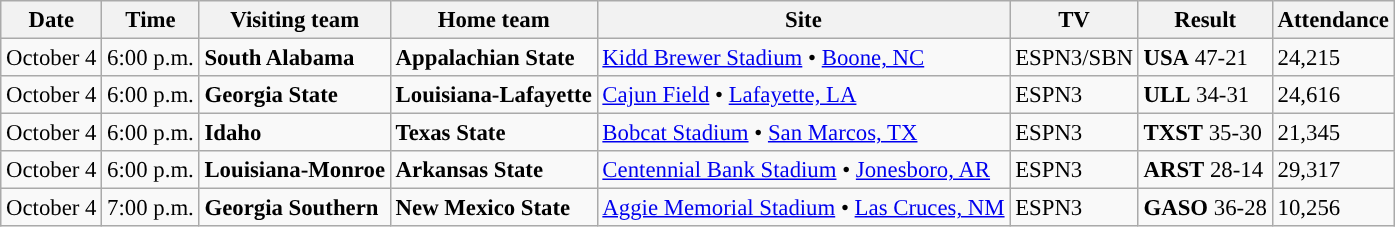<table class="wikitable" style="font-size:95%;">
<tr>
<th>Date</th>
<th>Time</th>
<th>Visiting team</th>
<th>Home team</th>
<th>Site</th>
<th>TV</th>
<th>Result</th>
<th>Attendance</th>
</tr>
<tr style="background:">
<td>October 4</td>
<td>6:00 p.m.</td>
<td><strong>South Alabama</strong></td>
<td><strong>Appalachian State</strong></td>
<td><a href='#'>Kidd Brewer Stadium</a> • <a href='#'>Boone, NC</a></td>
<td>ESPN3/SBN</td>
<td><strong>USA</strong> 47-21</td>
<td>24,215</td>
</tr>
<tr style="background:">
<td>October 4</td>
<td>6:00 p.m.</td>
<td><strong>Georgia State</strong></td>
<td><strong>Louisiana-Lafayette</strong></td>
<td><a href='#'>Cajun Field</a> • <a href='#'>Lafayette, LA</a></td>
<td>ESPN3</td>
<td><strong>ULL</strong> 34-31</td>
<td>24,616</td>
</tr>
<tr style="background:">
<td>October 4</td>
<td>6:00 p.m.</td>
<td><strong>Idaho</strong></td>
<td><strong>Texas State</strong></td>
<td><a href='#'>Bobcat Stadium</a> • <a href='#'>San Marcos, TX</a></td>
<td>ESPN3</td>
<td><strong>TXST</strong> 35-30</td>
<td>21,345</td>
</tr>
<tr style="background:">
<td>October 4</td>
<td>6:00 p.m.</td>
<td><strong>Louisiana-Monroe</strong></td>
<td><strong>Arkansas State</strong></td>
<td><a href='#'>Centennial Bank Stadium</a> • <a href='#'>Jonesboro, AR</a></td>
<td>ESPN3</td>
<td><strong>ARST</strong> 28-14</td>
<td>29,317</td>
</tr>
<tr style="background:">
<td>October 4</td>
<td>7:00 p.m.</td>
<td><strong>Georgia Southern</strong></td>
<td><strong>New Mexico State</strong></td>
<td><a href='#'>Aggie Memorial Stadium</a> • <a href='#'>Las Cruces, NM</a></td>
<td>ESPN3</td>
<td><strong>GASO</strong> 36-28</td>
<td>10,256</td>
</tr>
</table>
